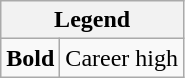<table class="wikitable mw-collapsible mw-collapsed">
<tr>
<th colspan="2">Legend</th>
</tr>
<tr>
<td><strong>Bold</strong></td>
<td>Career high</td>
</tr>
</table>
